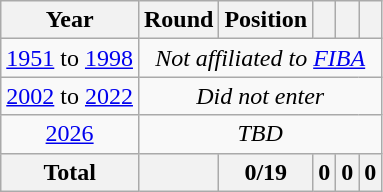<table class="wikitable" style="text-align: center;">
<tr>
<th scope=col>Year</th>
<th scope=col>Round</th>
<th scope=col>Position</th>
<th scope=col></th>
<th scope=col></th>
<th scope=col></th>
</tr>
<tr>
<td> <a href='#'>1951</a> to  <a href='#'>1998</a></td>
<td colspan="5"><em>Not affiliated to <a href='#'>FIBA</a> </em></td>
</tr>
<tr>
<td> <a href='#'>2002</a> to  <a href='#'>2022</a></td>
<td colspan="5"><em>Did not enter </em></td>
</tr>
<tr>
<td> <a href='#'>2026</a></td>
<td colspan="5"><em>TBD </em></td>
</tr>
<tr>
<th>Total</th>
<th></th>
<th>0/19</th>
<th>0</th>
<th>0</th>
<th>0</th>
</tr>
</table>
